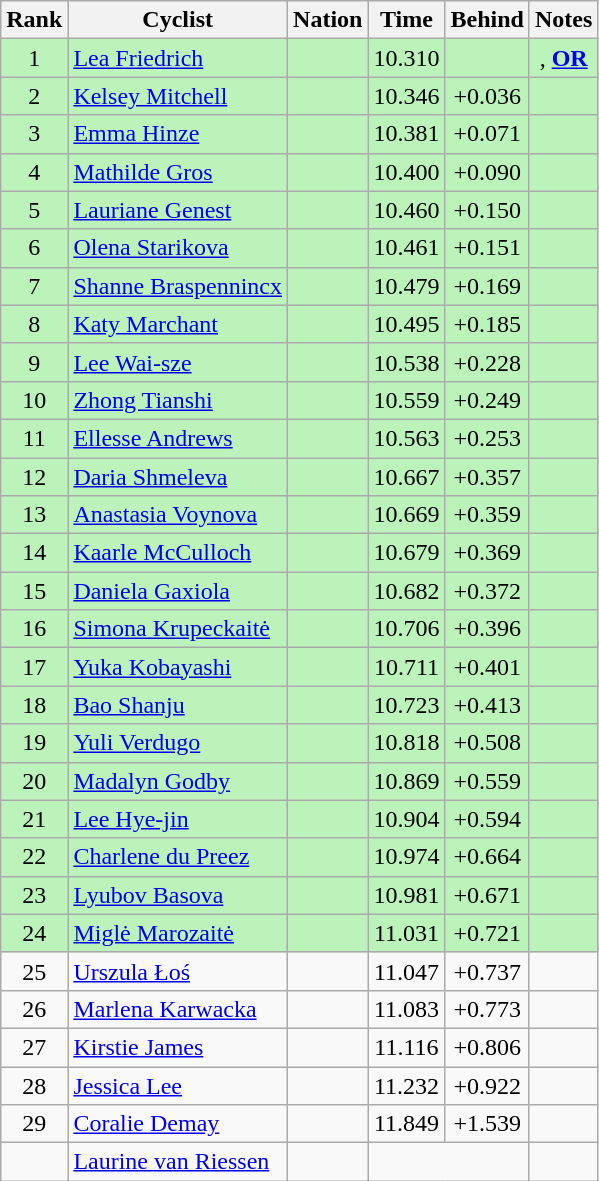<table class="wikitable sortable" style="text-align:center">
<tr>
<th>Rank</th>
<th>Cyclist</th>
<th>Nation</th>
<th>Time</th>
<th>Behind</th>
<th>Notes</th>
</tr>
<tr bgcolor=#bbf3bb>
<td>1</td>
<td align=left><a href='#'>Lea Friedrich</a></td>
<td align=left></td>
<td>10.310</td>
<td></td>
<td>, <strong><a href='#'>OR</a></strong></td>
</tr>
<tr bgcolor=#bbf3bb>
<td>2</td>
<td align=left><a href='#'>Kelsey Mitchell</a></td>
<td align=left></td>
<td>10.346</td>
<td>+0.036</td>
<td></td>
</tr>
<tr bgcolor=#bbf3bb>
<td>3</td>
<td align=left><a href='#'>Emma Hinze</a></td>
<td align=left></td>
<td>10.381</td>
<td>+0.071</td>
<td></td>
</tr>
<tr bgcolor=#bbf3bb>
<td>4</td>
<td align=left><a href='#'>Mathilde Gros</a></td>
<td align=left></td>
<td>10.400</td>
<td>+0.090</td>
<td></td>
</tr>
<tr bgcolor=#bbf3bb>
<td>5</td>
<td align=left><a href='#'>Lauriane Genest</a></td>
<td align=left></td>
<td>10.460</td>
<td>+0.150</td>
<td></td>
</tr>
<tr bgcolor=#bbf3bb>
<td>6</td>
<td align=left><a href='#'>Olena Starikova</a></td>
<td align=left></td>
<td>10.461</td>
<td>+0.151</td>
<td></td>
</tr>
<tr bgcolor=#bbf3bb>
<td>7</td>
<td align=left><a href='#'>Shanne Braspennincx</a></td>
<td align=left></td>
<td>10.479</td>
<td>+0.169</td>
<td></td>
</tr>
<tr bgcolor=#bbf3bb>
<td>8</td>
<td align=left><a href='#'>Katy Marchant</a></td>
<td align=left></td>
<td>10.495</td>
<td>+0.185</td>
<td></td>
</tr>
<tr bgcolor=#bbf3bb>
<td>9</td>
<td align=left><a href='#'>Lee Wai-sze</a></td>
<td align=left></td>
<td>10.538</td>
<td>+0.228</td>
<td></td>
</tr>
<tr bgcolor=#bbf3bb>
<td>10</td>
<td align=left><a href='#'>Zhong Tianshi</a></td>
<td align=left></td>
<td>10.559</td>
<td>+0.249</td>
<td></td>
</tr>
<tr bgcolor=#bbf3bb>
<td>11</td>
<td align=left><a href='#'>Ellesse Andrews</a></td>
<td align=left></td>
<td>10.563</td>
<td>+0.253</td>
<td></td>
</tr>
<tr bgcolor=#bbf3bb>
<td>12</td>
<td align=left><a href='#'>Daria Shmeleva</a></td>
<td align=left></td>
<td>10.667</td>
<td>+0.357</td>
<td></td>
</tr>
<tr bgcolor=#bbf3bb>
<td>13</td>
<td align=left><a href='#'>Anastasia Voynova</a></td>
<td align=left></td>
<td>10.669</td>
<td>+0.359</td>
<td></td>
</tr>
<tr bgcolor=#bbf3bb>
<td>14</td>
<td align=left><a href='#'>Kaarle McCulloch</a></td>
<td align=left></td>
<td>10.679</td>
<td>+0.369</td>
<td></td>
</tr>
<tr bgcolor=#bbf3bb>
<td>15</td>
<td align=left><a href='#'>Daniela Gaxiola</a></td>
<td align=left></td>
<td>10.682</td>
<td>+0.372</td>
<td></td>
</tr>
<tr bgcolor=#bbf3bb>
<td>16</td>
<td align=left><a href='#'>Simona Krupeckaitė</a></td>
<td align=left></td>
<td>10.706</td>
<td>+0.396</td>
<td></td>
</tr>
<tr bgcolor=#bbf3bb>
<td>17</td>
<td align=left><a href='#'>Yuka Kobayashi</a></td>
<td align=left></td>
<td>10.711</td>
<td>+0.401</td>
<td></td>
</tr>
<tr bgcolor=#bbf3bb>
<td>18</td>
<td align=left><a href='#'>Bao Shanju</a></td>
<td align=left></td>
<td>10.723</td>
<td>+0.413</td>
<td></td>
</tr>
<tr bgcolor=#bbf3bb>
<td>19</td>
<td align=left><a href='#'>Yuli Verdugo</a></td>
<td align=left></td>
<td>10.818</td>
<td>+0.508</td>
<td></td>
</tr>
<tr bgcolor=#bbf3bb>
<td>20</td>
<td align=left><a href='#'>Madalyn Godby</a></td>
<td align=left></td>
<td>10.869</td>
<td>+0.559</td>
<td></td>
</tr>
<tr bgcolor=#bbf3bb>
<td>21</td>
<td align=left><a href='#'>Lee Hye-jin</a></td>
<td align=left></td>
<td>10.904</td>
<td>+0.594</td>
<td></td>
</tr>
<tr bgcolor=#bbf3bb>
<td>22</td>
<td align=left><a href='#'>Charlene du Preez</a></td>
<td align=left></td>
<td>10.974</td>
<td>+0.664</td>
<td></td>
</tr>
<tr bgcolor=#bbf3bb>
<td>23</td>
<td align=left><a href='#'>Lyubov Basova</a></td>
<td align=left></td>
<td>10.981</td>
<td>+0.671</td>
<td></td>
</tr>
<tr bgcolor=#bbf3bb>
<td>24</td>
<td align=left><a href='#'>Miglė Marozaitė</a></td>
<td align=left></td>
<td>11.031</td>
<td>+0.721</td>
<td></td>
</tr>
<tr>
<td>25</td>
<td align=left><a href='#'>Urszula Łoś</a></td>
<td align=left></td>
<td>11.047</td>
<td>+0.737</td>
<td></td>
</tr>
<tr>
<td>26</td>
<td align=left><a href='#'>Marlena Karwacka</a></td>
<td align=left></td>
<td>11.083</td>
<td>+0.773</td>
<td></td>
</tr>
<tr>
<td>27</td>
<td align=left><a href='#'>Kirstie James</a></td>
<td align=left></td>
<td>11.116</td>
<td>+0.806</td>
<td></td>
</tr>
<tr>
<td>28</td>
<td align=left><a href='#'>Jessica Lee</a></td>
<td align=left></td>
<td>11.232</td>
<td>+0.922</td>
<td></td>
</tr>
<tr>
<td>29</td>
<td align=left><a href='#'>Coralie Demay</a></td>
<td align=left></td>
<td>11.849</td>
<td>+1.539</td>
<td></td>
</tr>
<tr>
<td></td>
<td align=left><a href='#'>Laurine van Riessen</a></td>
<td align=left></td>
<td colspan=2></td>
<td></td>
</tr>
</table>
